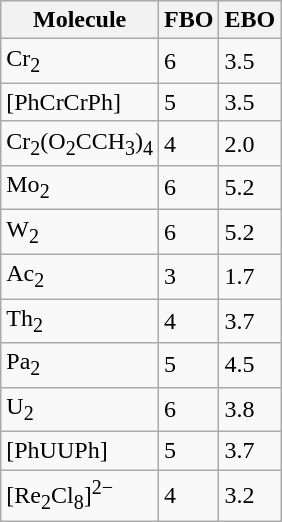<table class="wikitable floatright">
<tr>
<th>Molecule</th>
<th>FBO</th>
<th>EBO</th>
</tr>
<tr>
<td>Cr<sub>2</sub></td>
<td>6</td>
<td>3.5</td>
</tr>
<tr>
<td>[PhCrCrPh]</td>
<td>5</td>
<td>3.5</td>
</tr>
<tr>
<td>Cr<sub>2</sub>(O<sub>2</sub>CCH<sub>3</sub>)<sub>4</sub></td>
<td>4</td>
<td>2.0</td>
</tr>
<tr>
<td>Mo<sub>2</sub></td>
<td>6</td>
<td>5.2</td>
</tr>
<tr>
<td>W<sub>2</sub></td>
<td>6</td>
<td>5.2</td>
</tr>
<tr>
<td>Ac<sub>2</sub></td>
<td>3</td>
<td>1.7</td>
</tr>
<tr>
<td>Th<sub>2</sub></td>
<td>4</td>
<td>3.7</td>
</tr>
<tr>
<td>Pa<sub>2</sub></td>
<td>5</td>
<td>4.5</td>
</tr>
<tr>
<td>U<sub>2</sub></td>
<td>6</td>
<td>3.8</td>
</tr>
<tr>
<td>[PhUUPh]</td>
<td>5</td>
<td>3.7</td>
</tr>
<tr>
<td>[Re<sub>2</sub>Cl<sub>8</sub>]<sup>2−</sup></td>
<td>4</td>
<td>3.2</td>
</tr>
</table>
